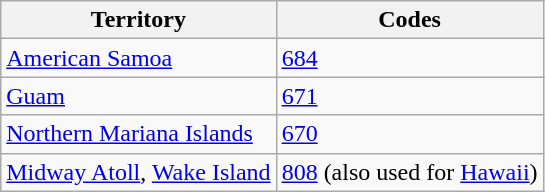<table class="wikitable">
<tr>
<th>Territory</th>
<th>Codes</th>
</tr>
<tr>
<td><a href='#'>American Samoa</a></td>
<td><a href='#'>684</a></td>
</tr>
<tr>
<td><a href='#'>Guam</a></td>
<td><a href='#'>671</a></td>
</tr>
<tr>
<td><a href='#'>Northern Mariana Islands</a></td>
<td><a href='#'>670</a></td>
</tr>
<tr>
<td><a href='#'>Midway Atoll</a>, <a href='#'>Wake Island</a></td>
<td><a href='#'>808</a> (also used for <a href='#'>Hawaii</a>)</td>
</tr>
</table>
